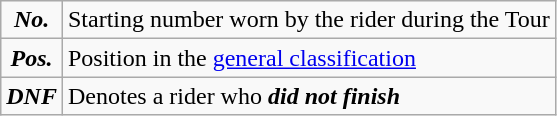<table class="wikitable">
<tr>
<td align=center><strong><em>No.</em></strong></td>
<td>Starting number worn by the rider during the Tour</td>
</tr>
<tr>
<td align=center><strong><em>Pos.</em></strong></td>
<td>Position in the <a href='#'>general classification</a></td>
</tr>
<tr>
<td align=center><strong><em>DNF</em></strong></td>
<td>Denotes a rider who <strong><em>did not finish</em></strong></td>
</tr>
</table>
